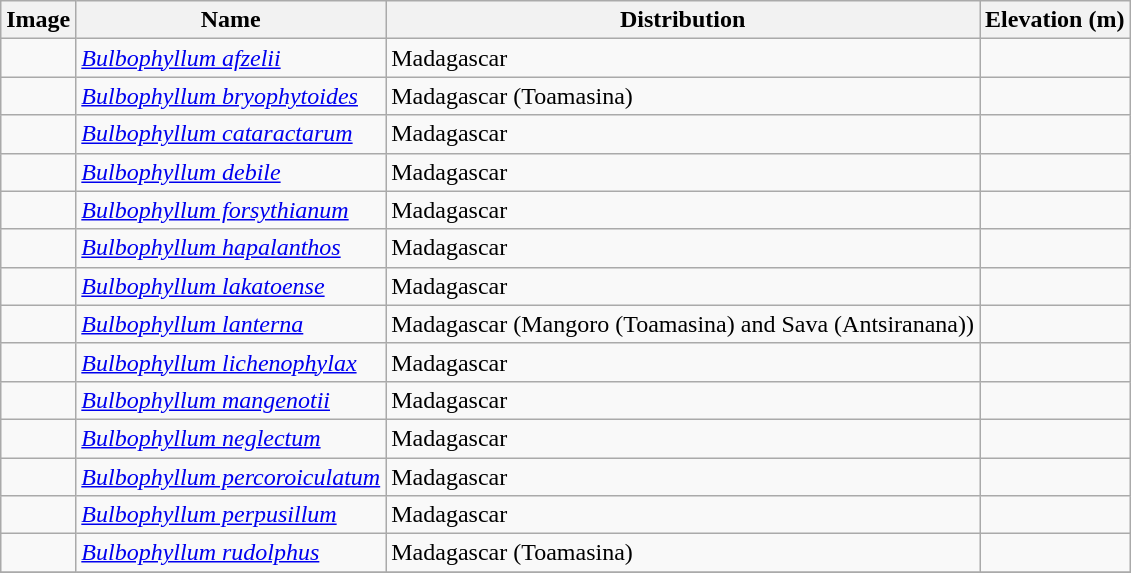<table class="wikitable collapsible">
<tr>
<th>Image</th>
<th>Name</th>
<th>Distribution</th>
<th>Elevation (m)</th>
</tr>
<tr>
<td></td>
<td><em><a href='#'>Bulbophyllum afzelii</a></em> </td>
<td>Madagascar</td>
<td></td>
</tr>
<tr>
<td></td>
<td><em><a href='#'>Bulbophyllum bryophytoides</a></em> </td>
<td>Madagascar (Toamasina)</td>
<td></td>
</tr>
<tr>
<td></td>
<td><em><a href='#'>Bulbophyllum cataractarum</a></em> </td>
<td>Madagascar</td>
<td></td>
</tr>
<tr>
<td></td>
<td><em><a href='#'>Bulbophyllum debile</a></em> </td>
<td>Madagascar</td>
<td></td>
</tr>
<tr>
<td></td>
<td><em><a href='#'>Bulbophyllum forsythianum</a></em> </td>
<td>Madagascar</td>
<td></td>
</tr>
<tr>
<td></td>
<td><em><a href='#'>Bulbophyllum hapalanthos</a></em> </td>
<td>Madagascar</td>
<td></td>
</tr>
<tr>
<td></td>
<td><em><a href='#'>Bulbophyllum lakatoense</a></em> </td>
<td>Madagascar</td>
<td></td>
</tr>
<tr>
<td></td>
<td><em><a href='#'>Bulbophyllum lanterna</a></em> </td>
<td>Madagascar (Mangoro (Toamasina) and Sava (Antsiranana))</td>
<td></td>
</tr>
<tr>
<td></td>
<td><em><a href='#'>Bulbophyllum lichenophylax</a></em> </td>
<td>Madagascar</td>
<td></td>
</tr>
<tr>
<td></td>
<td><em><a href='#'>Bulbophyllum mangenotii</a></em> </td>
<td>Madagascar</td>
<td></td>
</tr>
<tr>
<td></td>
<td><em><a href='#'>Bulbophyllum neglectum</a></em> </td>
<td>Madagascar</td>
<td></td>
</tr>
<tr>
<td></td>
<td><em><a href='#'>Bulbophyllum percoroiculatum</a></em> </td>
<td>Madagascar</td>
<td></td>
</tr>
<tr>
<td></td>
<td><em><a href='#'>Bulbophyllum perpusillum</a></em> </td>
<td>Madagascar</td>
<td></td>
</tr>
<tr>
<td></td>
<td><em><a href='#'>Bulbophyllum rudolphus</a></em> </td>
<td>Madagascar (Toamasina)</td>
<td></td>
</tr>
<tr>
</tr>
</table>
